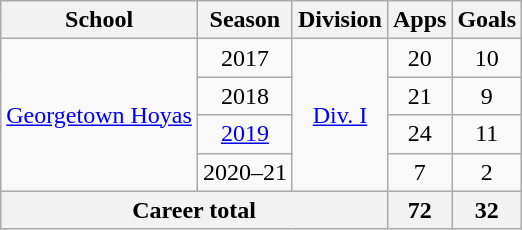<table class="wikitable" style="text-align: center;">
<tr>
<th>School</th>
<th>Season</th>
<th>Division</th>
<th>Apps</th>
<th>Goals</th>
</tr>
<tr>
<td rowspan="4"><a href='#'>Georgetown Hoyas</a></td>
<td>2017</td>
<td rowspan="4"><a href='#'>Div. I</a></td>
<td>20</td>
<td>10</td>
</tr>
<tr>
<td>2018</td>
<td>21</td>
<td>9</td>
</tr>
<tr>
<td><a href='#'>2019</a></td>
<td>24</td>
<td>11</td>
</tr>
<tr>
<td>2020–21</td>
<td>7</td>
<td>2</td>
</tr>
<tr>
<th colspan="3">Career total</th>
<th>72</th>
<th>32</th>
</tr>
</table>
